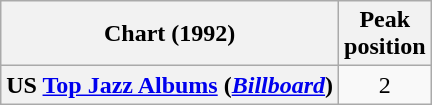<table class="wikitable plainrowheaders" style="text-align:center">
<tr>
<th scope="col">Chart (1992)</th>
<th scope="col">Peak<br>position</th>
</tr>
<tr>
<th scope="row">US <a href='#'>Top Jazz Albums</a> (<em><a href='#'>Billboard</a></em>)</th>
<td>2</td>
</tr>
</table>
